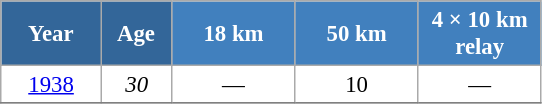<table class="wikitable" style="font-size:95%; text-align:center; border:grey solid 1px; border-collapse:collapse; background:#ffffff;">
<tr>
<th style="background-color:#369; color:white; width:60px;"> Year </th>
<th style="background-color:#369; color:white; width:40px;"> Age </th>
<th style="background-color:#4180be; color:white; width:75px;"> 18 km </th>
<th style="background-color:#4180be; color:white; width:75px;"> 50 km </th>
<th style="background-color:#4180be; color:white; width:75px;"> 4 × 10 km <br> relay </th>
</tr>
<tr>
<td><a href='#'>1938</a></td>
<td><em>30</em></td>
<td>—</td>
<td>10</td>
<td>—</td>
</tr>
<tr>
</tr>
</table>
